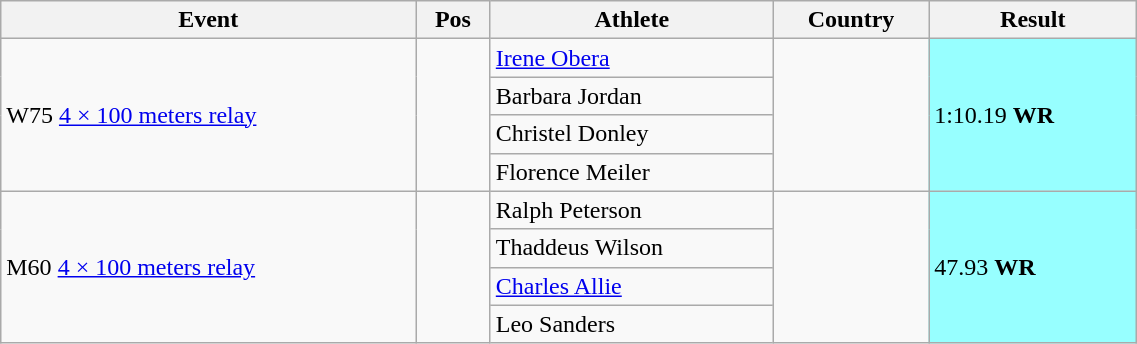<table class="wikitable" style="width:60%;">
<tr>
<th>Event</th>
<th>Pos</th>
<th>Athlete</th>
<th>Country</th>
<th>Result</th>
</tr>
<tr>
<td rowspan="4">W75 <a href='#'>4 × 100 meters relay</a></td>
<td rowspan="4" align="center"></td>
<td><a href='#'>Irene Obera</a></td>
<td rowspan="4"></td>
<td rowspan="4" bgcolor=#97ffff>1:10.19 <strong>WR</strong></td>
</tr>
<tr>
<td>Barbara Jordan</td>
</tr>
<tr>
<td>Christel Donley</td>
</tr>
<tr>
<td>Florence Meiler</td>
</tr>
<tr>
<td rowspan="4">M60 <a href='#'>4 × 100 meters relay</a></td>
<td rowspan="4" align="center"></td>
<td>Ralph Peterson</td>
<td rowspan="4"></td>
<td rowspan="4" bgcolor=#97ffff>47.93 <strong>WR</strong></td>
</tr>
<tr>
<td>Thaddeus Wilson</td>
</tr>
<tr>
<td><a href='#'>Charles Allie</a></td>
</tr>
<tr>
<td>Leo Sanders</td>
</tr>
</table>
